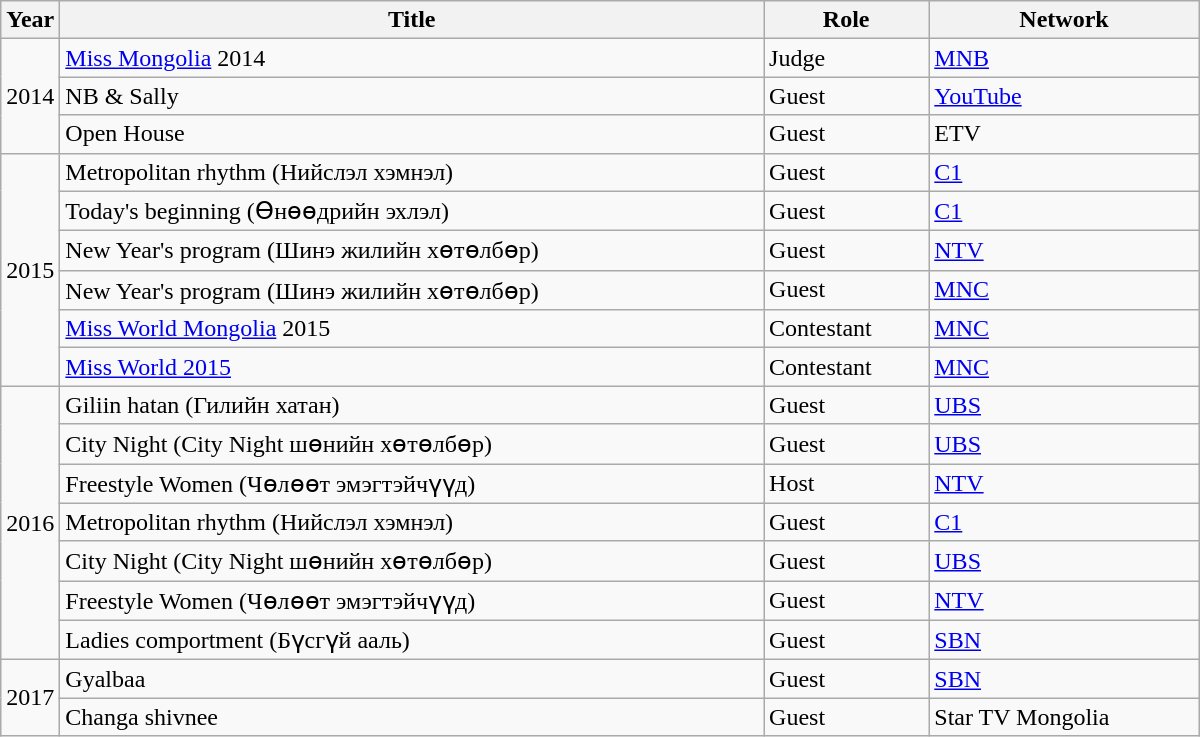<table class="wikitable" style="width:800px">
<tr>
<th width=10>Year</th>
<th>Title</th>
<th>Role</th>
<th>Network</th>
</tr>
<tr>
<td rowspan=3>2014</td>
<td><a href='#'>Miss Mongolia</a> 2014</td>
<td>Judge</td>
<td><a href='#'>MNB</a></td>
</tr>
<tr>
<td>NB & Sally</td>
<td>Guest</td>
<td><a href='#'>YouTube</a></td>
</tr>
<tr>
<td>Open House</td>
<td>Guest</td>
<td>ETV</td>
</tr>
<tr>
<td rowspan=6>2015</td>
<td>Metropolitan rhythm (Нийслэл хэмнэл)</td>
<td>Guest</td>
<td><a href='#'>C1</a></td>
</tr>
<tr>
<td>Today's beginning (Өнөөдрийн эхлэл)</td>
<td>Guest</td>
<td><a href='#'>C1</a></td>
</tr>
<tr>
<td>New Year's program (Шинэ жилийн хөтөлбөр)</td>
<td>Guest</td>
<td><a href='#'>NTV</a></td>
</tr>
<tr>
<td>New Year's program (Шинэ жилийн хөтөлбөр)</td>
<td>Guest</td>
<td><a href='#'>MNC</a></td>
</tr>
<tr>
<td><a href='#'>Miss World Mongolia</a> 2015</td>
<td>Contestant</td>
<td><a href='#'>MNC</a></td>
</tr>
<tr>
<td><a href='#'>Miss World 2015</a></td>
<td>Contestant</td>
<td><a href='#'>MNC</a></td>
</tr>
<tr>
<td rowspan=7>2016</td>
<td>Giliin hatan (Гилийн хатан)</td>
<td>Guest</td>
<td><a href='#'>UBS</a></td>
</tr>
<tr>
<td>City Night (City Night шөнийн хөтөлбөр)</td>
<td>Guest</td>
<td><a href='#'>UBS</a></td>
</tr>
<tr>
<td>Freestyle Women (Чөлөөт эмэгтэйчүүд)</td>
<td>Host</td>
<td><a href='#'>NTV</a></td>
</tr>
<tr>
<td>Metropolitan rhythm (Нийслэл хэмнэл)</td>
<td>Guest</td>
<td><a href='#'>C1</a></td>
</tr>
<tr>
<td>City Night (City Night шөнийн хөтөлбөр)</td>
<td>Guest</td>
<td><a href='#'>UBS</a></td>
</tr>
<tr>
<td>Freestyle Women (Чөлөөт эмэгтэйчүүд)</td>
<td>Guest</td>
<td><a href='#'>NTV</a></td>
</tr>
<tr>
<td>Ladies comportment (Бүсгүй ааль)</td>
<td>Guest</td>
<td><a href='#'>SBN</a></td>
</tr>
<tr>
<td rowspan=2>2017</td>
<td>Gyalbaa</td>
<td>Guest</td>
<td><a href='#'>SBN</a></td>
</tr>
<tr>
<td>Changa shivnee</td>
<td>Guest</td>
<td>Star TV Mongolia</td>
</tr>
</table>
